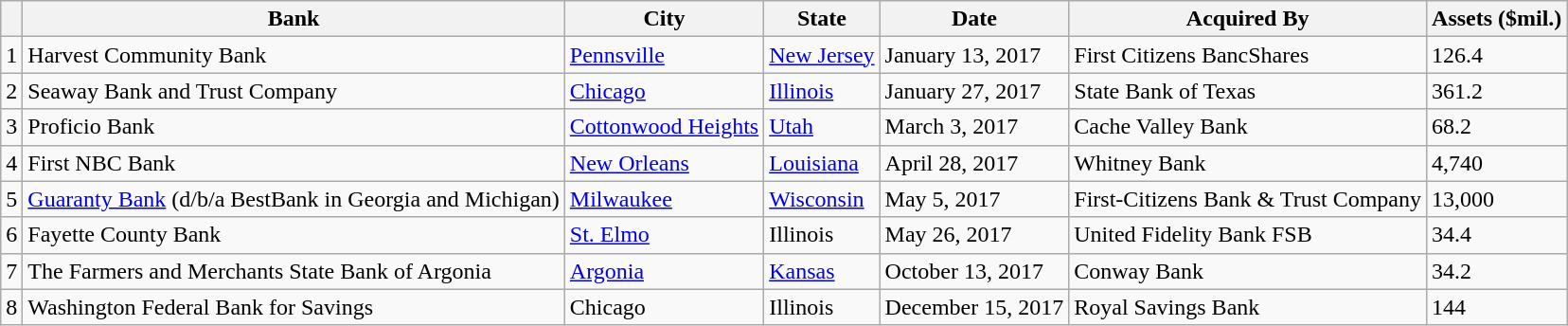<table class="wikitable sortable">
<tr>
<th></th>
<th>Bank</th>
<th>City</th>
<th>State</th>
<th>Date</th>
<th>Acquired By</th>
<th>Assets ($mil.)</th>
</tr>
<tr>
<td>1</td>
<td>Harvest Community Bank</td>
<td><a href='#'>Pennsville</a></td>
<td><a href='#'>New Jersey</a></td>
<td>January 13, 2017</td>
<td>First Citizens BancShares</td>
<td>126.4</td>
</tr>
<tr>
<td>2</td>
<td>Seaway Bank and Trust Company</td>
<td><a href='#'>Chicago</a></td>
<td><a href='#'>Illinois</a></td>
<td>January 27, 2017</td>
<td>State Bank of Texas</td>
<td>361.2</td>
</tr>
<tr>
<td>3</td>
<td>Proficio Bank</td>
<td><a href='#'>Cottonwood Heights</a></td>
<td><a href='#'>Utah</a></td>
<td>March 3, 2017</td>
<td>Cache Valley Bank</td>
<td>68.2</td>
</tr>
<tr>
<td>4</td>
<td>First NBC Bank</td>
<td><a href='#'>New Orleans</a></td>
<td><a href='#'>Louisiana</a></td>
<td>April 28, 2017</td>
<td>Whitney Bank</td>
<td>4,740</td>
</tr>
<tr>
<td>5</td>
<td><a href='#'>Guaranty Bank</a> (d/b/a BestBank in Georgia and Michigan)</td>
<td><a href='#'>Milwaukee</a></td>
<td><a href='#'>Wisconsin</a></td>
<td>May 5, 2017</td>
<td>First-Citizens Bank & Trust Company</td>
<td>13,000</td>
</tr>
<tr>
<td>6</td>
<td>Fayette County Bank</td>
<td><a href='#'>St. Elmo</a></td>
<td>Illinois</td>
<td>May 26, 2017</td>
<td>United Fidelity Bank FSB</td>
<td>34.4</td>
</tr>
<tr>
<td>7</td>
<td>The Farmers and Merchants State Bank of Argonia</td>
<td><a href='#'>Argonia</a></td>
<td><a href='#'>Kansas</a></td>
<td>October 13, 2017</td>
<td>Conway Bank</td>
<td>34.2</td>
</tr>
<tr>
<td>8</td>
<td>Washington Federal Bank for Savings</td>
<td>Chicago</td>
<td>Illinois</td>
<td>December 15, 2017</td>
<td>Royal Savings Bank</td>
<td>144</td>
</tr>
</table>
